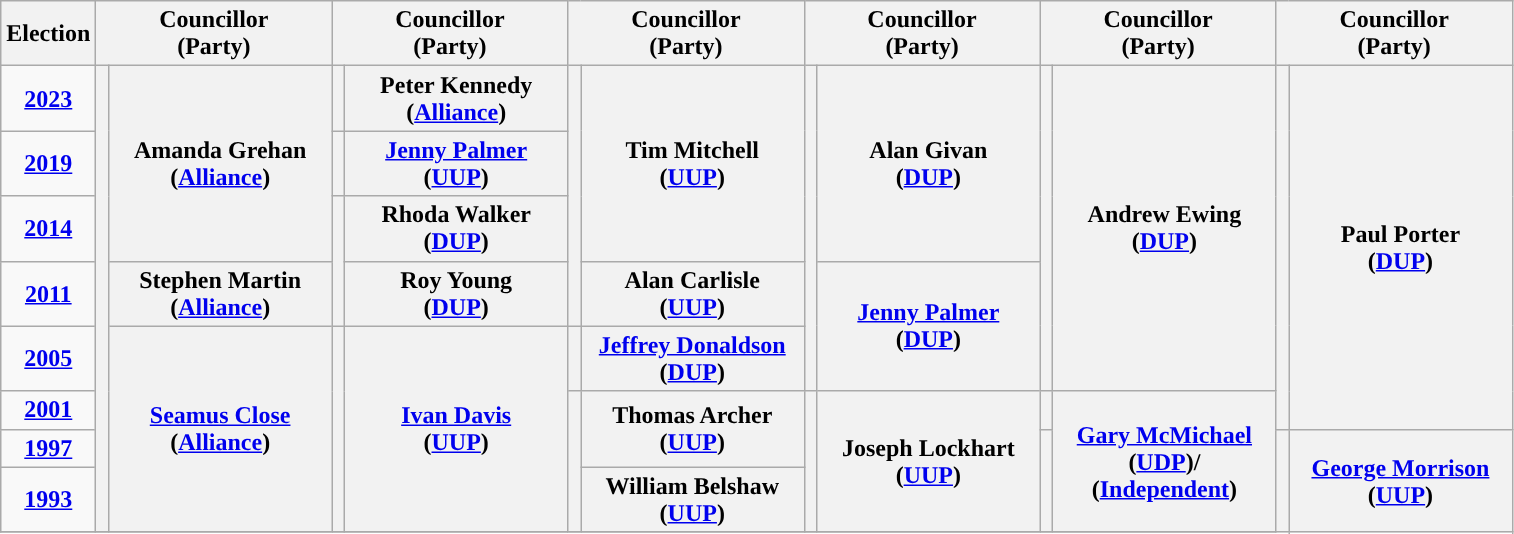<table class="wikitable" style="text-align:center">
<tr>
<th scope="col" width="50">Election</th>
<th scope="col" width="150" colspan = "2">Councillor<br> (Party)</th>
<th scope="col" width="150" colspan = "2">Councillor<br> (Party)</th>
<th scope="col" width="150" colspan = "2">Councillor<br> (Party)</th>
<th scope="col" width="150" colspan = "2">Councillor<br> (Party)</th>
<th scope="col" width="150" colspan = "2">Councillor<br> (Party)</th>
<th scope="col" width="150" colspan = "2">Councillor<br> (Party)</th>
</tr>
<tr>
<td><strong><a href='#'>2023</a></strong></td>
<th rowspan="8" width="1" style="background-color: "></th>
<th rowspan = "3">Amanda Grehan <br> (<a href='#'>Alliance</a>)</th>
<th rowspan="1" width="1" style="background-color: "></th>
<th rowspan = "1">Peter Kennedy <br> (<a href='#'>Alliance</a>)</th>
<th rowspan="4" width="1" style="background-color: "></th>
<th rowspan = "3">Tim Mitchell <br> (<a href='#'>UUP</a>)</th>
<th rowspan="5" width="1" style="background-color: "></th>
<th rowspan = "3">Alan Givan <br> (<a href='#'>DUP</a>)</th>
<th rowspan="5" width="1" style="background-color: "></th>
<th rowspan = "5">Andrew Ewing <br> (<a href='#'>DUP</a>)</th>
<th rowspan="6" width="1" style="background-color: "></th>
<th rowspan = "6">Paul Porter <br> (<a href='#'>DUP</a>)</th>
</tr>
<tr>
<td><strong><a href='#'>2019</a></strong></td>
<th rowspan="1" width="1" style="background-color: "></th>
<th rowspan = "1"><a href='#'>Jenny Palmer</a> <br> (<a href='#'>UUP</a>)</th>
</tr>
<tr>
<td><strong><a href='#'>2014</a></strong></td>
<th rowspan="2" width="1" style="background-color: "></th>
<th rowspan = "1">Rhoda Walker <br> (<a href='#'>DUP</a>)</th>
</tr>
<tr>
<td><strong><a href='#'>2011</a></strong></td>
<th rowspan = "1">Stephen Martin <br> (<a href='#'>Alliance</a>)</th>
<th rowspan = "1">Roy Young <br> (<a href='#'>DUP</a>)</th>
<th rowspan = "1">Alan Carlisle <br> (<a href='#'>UUP</a>)</th>
<th rowspan = "2"><a href='#'>Jenny Palmer</a> <br> (<a href='#'>DUP</a>)</th>
</tr>
<tr>
<td><strong><a href='#'>2005</a></strong></td>
<th rowspan = "4"><a href='#'>Seamus Close</a> <br> (<a href='#'>Alliance</a>)</th>
<th rowspan="4" width="1" style="background-color: "></th>
<th rowspan = "4"><a href='#'>Ivan Davis</a> <br> (<a href='#'>UUP</a>)</th>
<th rowspan="1" width="1" style="background-color: "></th>
<th rowspan = "1"><a href='#'>Jeffrey Donaldson</a> <br> (<a href='#'>DUP</a>)</th>
</tr>
<tr>
<td><strong><a href='#'>2001</a></strong></td>
<th rowspan="3" width="1" style="background-color: "></th>
<th rowspan = "2">Thomas Archer <br> (<a href='#'>UUP</a>)</th>
<th rowspan="3" width="1" style="background-color: "></th>
<th rowspan = "3">Joseph Lockhart <br> (<a href='#'>UUP</a>)</th>
<th rowspan="1" width="1" style="background-color: "></th>
<th rowspan = "3"><a href='#'>Gary McMichael</a> <br> (<a href='#'>UDP</a>)/ <br> (<a href='#'>Independent</a>)</th>
</tr>
<tr>
<td><strong><a href='#'>1997</a></strong></td>
<th rowspan="2" width="1" style="background-color: "></th>
<th rowspan="3" width="1" style="background-color: "></th>
<th rowspan = "3"><a href='#'>George Morrison</a> <br> (<a href='#'>UUP</a>)</th>
</tr>
<tr>
<td><strong><a href='#'>1993</a></strong></td>
<th rowspan = "1">William Belshaw <br> (<a href='#'>UUP</a>)</th>
</tr>
<tr>
</tr>
</table>
